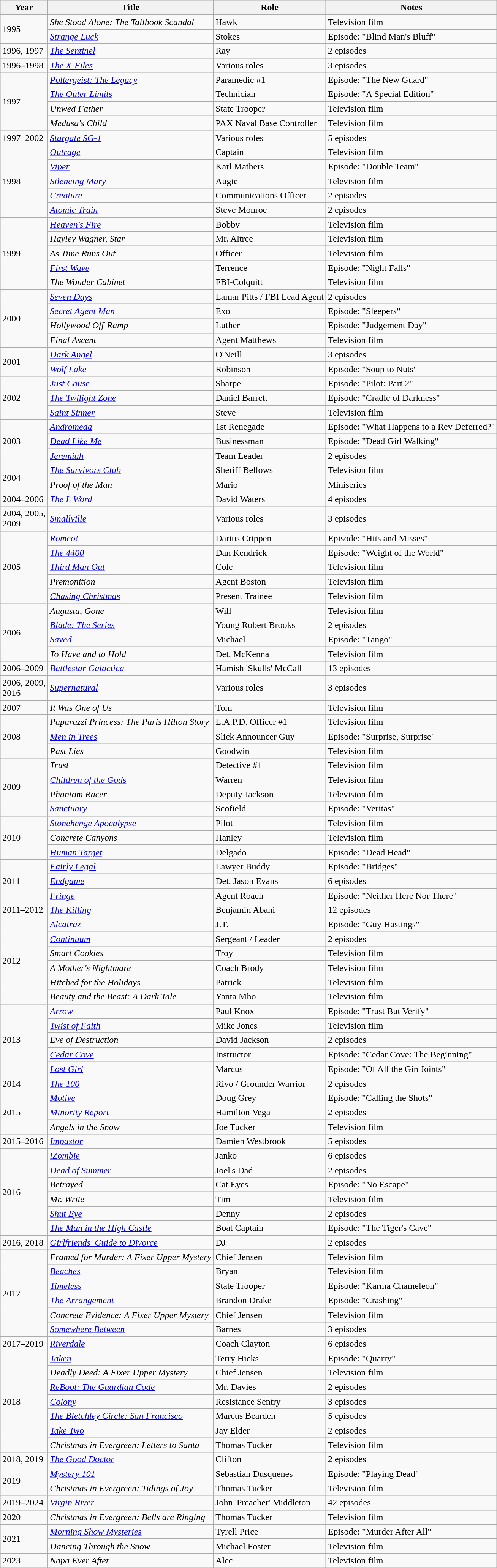<table class="wikitable sortable">
<tr>
<th>Year</th>
<th>Title</th>
<th>Role</th>
<th class="unsortable">Notes</th>
</tr>
<tr>
<td rowspan="2">1995</td>
<td><em>She Stood Alone: The Tailhook Scandal</em></td>
<td>Hawk</td>
<td>Television film</td>
</tr>
<tr>
<td><em><a href='#'>Strange Luck</a></em></td>
<td>Stokes</td>
<td>Episode: "Blind Man's Bluff"</td>
</tr>
<tr>
<td>1996, 1997</td>
<td data-sort-value="Sentinel, The"><a href='#'><em>The Sentinel</em></a></td>
<td>Ray</td>
<td>2 episodes</td>
</tr>
<tr>
<td>1996–1998</td>
<td data-sort-value="X-Files, The"><em><a href='#'>The X-Files</a></em></td>
<td>Various roles</td>
<td>3 episodes</td>
</tr>
<tr>
<td rowspan="4">1997</td>
<td><em><a href='#'>Poltergeist: The Legacy</a></em></td>
<td>Paramedic #1</td>
<td>Episode: "The New Guard"</td>
</tr>
<tr>
<td data-sort-value="Outer Limits, The"><a href='#'><em>The Outer Limits</em></a></td>
<td>Technician</td>
<td>Episode: "A Special Edition"</td>
</tr>
<tr>
<td><em>Unwed Father</em></td>
<td>State Trooper</td>
<td>Television film</td>
</tr>
<tr>
<td><em>Medusa's Child</em></td>
<td>PAX Naval Base Controller</td>
<td>Television film</td>
</tr>
<tr>
<td>1997–2002</td>
<td><em><a href='#'>Stargate SG-1</a></em></td>
<td>Various roles</td>
<td>5 episodes</td>
</tr>
<tr>
<td rowspan="5">1998</td>
<td><a href='#'><em>Outrage</em></a></td>
<td>Captain</td>
<td>Television film</td>
</tr>
<tr>
<td><a href='#'><em>Viper</em></a></td>
<td>Karl Mathers</td>
<td>Episode: "Double Team"</td>
</tr>
<tr>
<td><em><a href='#'>Silencing Mary</a></em></td>
<td>Augie</td>
<td>Television film</td>
</tr>
<tr>
<td><a href='#'><em>Creature</em></a></td>
<td>Communications Officer</td>
<td>2 episodes</td>
</tr>
<tr>
<td><em><a href='#'>Atomic Train</a></em></td>
<td>Steve Monroe</td>
<td>2 episodes</td>
</tr>
<tr>
<td rowspan="5">1999</td>
<td><em><a href='#'>Heaven's Fire</a></em></td>
<td>Bobby</td>
<td>Television film</td>
</tr>
<tr>
<td><em>Hayley Wagner, Star</em></td>
<td>Mr. Altree</td>
<td>Television film</td>
</tr>
<tr>
<td><em>As Time Runs Out</em></td>
<td>Officer</td>
<td>Television film</td>
</tr>
<tr>
<td><a href='#'><em>First Wave</em></a></td>
<td>Terrence</td>
<td>Episode: "Night Falls"</td>
</tr>
<tr>
<td data-sort-value="Wonder Cabinet, The"><em>The Wonder Cabinet</em></td>
<td>FBI-Colquitt</td>
<td>Television film</td>
</tr>
<tr>
<td rowspan="4">2000</td>
<td><a href='#'><em>Seven Days</em></a></td>
<td>Lamar Pitts / FBI Lead Agent</td>
<td>2 episodes</td>
</tr>
<tr>
<td><a href='#'><em>Secret Agent Man</em></a></td>
<td>Exo</td>
<td>Episode: "Sleepers"</td>
</tr>
<tr>
<td><em>Hollywood Off-Ramp</em></td>
<td>Luther</td>
<td>Episode: "Judgement Day"</td>
</tr>
<tr>
<td><em>Final Ascent</em></td>
<td>Agent Matthews</td>
<td>Television film</td>
</tr>
<tr>
<td rowspan="2">2001</td>
<td><a href='#'><em>Dark Angel</em></a></td>
<td>O'Neill</td>
<td>3 episodes</td>
</tr>
<tr>
<td><em><a href='#'>Wolf Lake</a></em></td>
<td>Robinson</td>
<td>Episode: "Soup to Nuts"</td>
</tr>
<tr>
<td rowspan="3">2002</td>
<td><a href='#'><em>Just Cause</em></a></td>
<td>Sharpe</td>
<td>Episode: "Pilot: Part 2"</td>
</tr>
<tr>
<td data-sort-value="Twilight Zone, The"><a href='#'><em>The Twilight Zone</em></a></td>
<td>Daniel Barrett</td>
<td>Episode: "Cradle of Darkness"</td>
</tr>
<tr>
<td><a href='#'><em>Saint Sinner</em></a></td>
<td>Steve</td>
<td>Television film</td>
</tr>
<tr>
<td rowspan="3">2003</td>
<td><a href='#'><em>Andromeda</em></a></td>
<td>1st Renegade</td>
<td>Episode: "What Happens to a Rev Deferred?"</td>
</tr>
<tr>
<td><em><a href='#'>Dead Like Me</a></em></td>
<td>Businessman</td>
<td>Episode: "Dead Girl Walking"</td>
</tr>
<tr>
<td><a href='#'><em>Jeremiah</em></a></td>
<td>Team Leader</td>
<td>2 episodes</td>
</tr>
<tr>
<td rowspan="2">2004</td>
<td data-sort-value="Survivors Club, The"><a href='#'><em>The Survivors Club</em></a></td>
<td>Sheriff Bellows</td>
<td>Television film</td>
</tr>
<tr>
<td><em>Proof of the Man</em></td>
<td>Mario</td>
<td>Miniseries</td>
</tr>
<tr>
<td>2004–2006</td>
<td data-sort-value="L Word, The"><em><a href='#'>The L Word</a></em></td>
<td>David Waters</td>
<td>4 episodes</td>
</tr>
<tr>
<td>2004, 2005,<br>2009</td>
<td><em><a href='#'>Smallville</a></em></td>
<td>Various roles</td>
<td>3 episodes</td>
</tr>
<tr>
<td rowspan="5">2005</td>
<td><em><a href='#'>Romeo!</a></em></td>
<td>Darius Crippen</td>
<td>Episode: "Hits and Misses"</td>
</tr>
<tr>
<td data-sort-value="4400, The"><em><a href='#'>The 4400</a></em></td>
<td>Dan Kendrick</td>
<td>Episode: "Weight of the World"</td>
</tr>
<tr>
<td><em><a href='#'>Third Man Out</a></em></td>
<td>Cole</td>
<td>Television film</td>
</tr>
<tr>
<td><em>Premonition</em></td>
<td>Agent Boston</td>
<td>Television film</td>
</tr>
<tr>
<td><em><a href='#'>Chasing Christmas</a></em></td>
<td>Present Trainee</td>
<td>Television film</td>
</tr>
<tr>
<td rowspan="4">2006</td>
<td><em>Augusta, Gone</em></td>
<td>Will</td>
<td>Television film</td>
</tr>
<tr>
<td><em><a href='#'>Blade: The Series</a></em></td>
<td>Young Robert Brooks</td>
<td>2 episodes</td>
</tr>
<tr>
<td><a href='#'><em>Saved</em></a></td>
<td>Michael</td>
<td>Episode: "Tango"</td>
</tr>
<tr>
<td><em>To Have and to Hold</em></td>
<td>Det. McKenna</td>
<td>Television film</td>
</tr>
<tr>
<td>2006–2009</td>
<td><a href='#'><em>Battlestar Galactica</em></a></td>
<td>Hamish 'Skulls' McCall</td>
<td>13 episodes</td>
</tr>
<tr>
<td>2006, 2009,<br>2016</td>
<td><a href='#'><em>Supernatural</em></a></td>
<td>Various roles</td>
<td>3 episodes</td>
</tr>
<tr>
<td>2007</td>
<td><em>It Was One of Us</em></td>
<td>Tom</td>
<td>Television film</td>
</tr>
<tr>
<td rowspan="3">2008</td>
<td><em>Paparazzi Princess: The Paris Hilton Story</em></td>
<td>L.A.P.D. Officer #1</td>
<td>Television film</td>
</tr>
<tr>
<td><em><a href='#'>Men in Trees</a></em></td>
<td>Slick Announcer Guy</td>
<td>Episode: "Surprise, Surprise"</td>
</tr>
<tr>
<td><em>Past Lies</em></td>
<td>Goodwin</td>
<td>Television film</td>
</tr>
<tr>
<td rowspan="4">2009</td>
<td><em>Trust</em></td>
<td>Detective #1</td>
<td>Television film</td>
</tr>
<tr>
<td><em><a href='#'>Children of the Gods</a></em></td>
<td>Warren</td>
<td>Television film</td>
</tr>
<tr>
<td><em>Phantom Racer</em></td>
<td>Deputy Jackson</td>
<td>Television film</td>
</tr>
<tr>
<td><a href='#'><em>Sanctuary</em></a></td>
<td>Scofield</td>
<td>Episode: "Veritas"</td>
</tr>
<tr>
<td rowspan="3">2010</td>
<td><em><a href='#'>Stonehenge Apocalypse</a></em></td>
<td>Pilot</td>
<td>Television film</td>
</tr>
<tr>
<td><em>Concrete Canyons</em></td>
<td>Hanley</td>
<td>Television film</td>
</tr>
<tr>
<td><a href='#'><em>Human Target</em></a></td>
<td>Delgado</td>
<td>Episode: "Dead Head"</td>
</tr>
<tr>
<td rowspan="3">2011</td>
<td><em><a href='#'>Fairly Legal</a></em></td>
<td>Lawyer Buddy</td>
<td>Episode: "Bridges"</td>
</tr>
<tr>
<td><a href='#'><em>Endgame</em></a></td>
<td>Det. Jason Evans</td>
<td>6 episodes</td>
</tr>
<tr>
<td><a href='#'><em>Fringe</em></a></td>
<td>Agent Roach</td>
<td>Episode: "Neither Here Nor There"</td>
</tr>
<tr>
<td>2011–2012</td>
<td data-sort-value="Killing, The"><a href='#'><em>The Killing</em></a></td>
<td>Benjamin Abani</td>
<td>12 episodes</td>
</tr>
<tr>
<td rowspan="6">2012</td>
<td><a href='#'><em>Alcatraz</em></a></td>
<td>J.T.</td>
<td>Episode: "Guy Hastings"</td>
</tr>
<tr>
<td><a href='#'><em>Continuum</em></a></td>
<td>Sergeant / Leader</td>
<td>2 episodes</td>
</tr>
<tr>
<td><em>Smart Cookies</em></td>
<td>Troy</td>
<td>Television film</td>
</tr>
<tr>
<td data-sort-value="Mother's Nightmare, A"><em>A Mother's Nightmare</em></td>
<td>Coach Brody</td>
<td>Television film</td>
</tr>
<tr>
<td><em>Hitched for the Holidays</em></td>
<td>Patrick</td>
<td>Television film</td>
</tr>
<tr>
<td><em>Beauty and the Beast: A Dark Tale</em></td>
<td>Yanta Mho</td>
<td>Television film</td>
</tr>
<tr>
<td rowspan="5">2013</td>
<td><a href='#'><em>Arrow</em></a></td>
<td>Paul Knox</td>
<td>Episode: "Trust But Verify"</td>
</tr>
<tr>
<td><a href='#'><em>Twist of Faith</em></a></td>
<td>Mike Jones</td>
<td>Television film</td>
</tr>
<tr>
<td><em>Eve of Destruction</em></td>
<td>David Jackson</td>
<td>2 episodes</td>
</tr>
<tr>
<td><a href='#'><em>Cedar Cove</em></a></td>
<td>Instructor</td>
<td>Episode: "Cedar Cove: The Beginning"</td>
</tr>
<tr>
<td><em><a href='#'>Lost Girl</a></em></td>
<td>Marcus</td>
<td>Episode: "Of All the Gin Joints"</td>
</tr>
<tr>
<td>2014</td>
<td data-sort-value="100, The"><a href='#'><em>The 100</em></a></td>
<td>Rivo / Grounder Warrior</td>
<td>2 episodes</td>
</tr>
<tr>
<td rowspan="3">2015</td>
<td><a href='#'><em>Motive</em></a></td>
<td>Doug Grey</td>
<td>Episode: "Calling the Shots"</td>
</tr>
<tr>
<td><a href='#'><em>Minority Report</em></a></td>
<td>Hamilton Vega</td>
<td>2 episodes</td>
</tr>
<tr>
<td><em>Angels in the Snow</em></td>
<td>Joe Tucker</td>
<td>Television film</td>
</tr>
<tr>
<td>2015–2016</td>
<td><em><a href='#'>Impastor</a></em></td>
<td>Damien Westbrook</td>
<td>5 episodes</td>
</tr>
<tr>
<td rowspan="6">2016</td>
<td><a href='#'><em>iZombie</em></a></td>
<td>Janko</td>
<td>6 episodes</td>
</tr>
<tr>
<td><a href='#'><em>Dead of Summer</em></a></td>
<td>Joel's Dad</td>
<td>2 episodes</td>
</tr>
<tr>
<td><em>Betrayed</em></td>
<td>Cat Eyes</td>
<td>Episode: "No Escape"</td>
</tr>
<tr>
<td><em>Mr. Write</em></td>
<td>Tim</td>
<td>Television film</td>
</tr>
<tr>
<td><em><a href='#'>Shut Eye</a></em></td>
<td>Denny</td>
<td>2 episodes</td>
</tr>
<tr>
<td data-sort-value="Man in the High Castle, The"><a href='#'><em>The Man in the High Castle</em></a></td>
<td>Boat Captain</td>
<td>Episode: "The Tiger's Cave"</td>
</tr>
<tr>
<td>2016, 2018</td>
<td><em><a href='#'>Girlfriends' Guide to Divorce</a></em></td>
<td>DJ</td>
<td>2 episodes</td>
</tr>
<tr>
<td rowspan="6">2017</td>
<td><em>Framed for Murder: A Fixer Upper Mystery</em></td>
<td>Chief Jensen</td>
<td>Television film</td>
</tr>
<tr>
<td><a href='#'><em>Beaches</em></a></td>
<td>Bryan</td>
<td>Television film</td>
</tr>
<tr>
<td><a href='#'><em>Timeless</em></a></td>
<td>State Trooper</td>
<td>Episode: "Karma Chameleon"</td>
</tr>
<tr>
<td data-sort-value="Arrangement, The"><a href='#'><em>The Arrangement</em></a></td>
<td>Brandon Drake</td>
<td>Episode: "Crashing"</td>
</tr>
<tr>
<td><em>Concrete Evidence: A Fixer Upper Mystery</em></td>
<td>Chief Jensen</td>
<td>Television film</td>
</tr>
<tr>
<td><a href='#'><em>Somewhere Between</em></a></td>
<td>Barnes</td>
<td>3 episodes</td>
</tr>
<tr>
<td>2017–2019</td>
<td><a href='#'><em>Riverdale</em></a></td>
<td>Coach Clayton</td>
<td>6 episodes</td>
</tr>
<tr>
<td rowspan="7">2018</td>
<td><a href='#'><em>Taken</em></a></td>
<td>Terry Hicks</td>
<td>Episode: "Quarry"</td>
</tr>
<tr>
<td><em>Deadly Deed: A Fixer Upper Mystery</em></td>
<td>Chief Jensen</td>
<td>Television film</td>
</tr>
<tr>
<td><em><a href='#'>ReBoot: The Guardian Code</a></em></td>
<td>Mr. Davies</td>
<td>2 episodes</td>
</tr>
<tr>
<td><a href='#'><em>Colony</em></a></td>
<td>Resistance Sentry</td>
<td>3 episodes</td>
</tr>
<tr>
<td data-sort-value="Bletchley Circle: San Francisco, The"><em><a href='#'>The Bletchley Circle: San Francisco</a></em></td>
<td>Marcus Bearden</td>
<td>5 episodes</td>
</tr>
<tr>
<td><a href='#'><em>Take Two</em></a></td>
<td>Jay Elder</td>
<td>2 episodes</td>
</tr>
<tr>
<td><em>Christmas in Evergreen: Letters to Santa</em></td>
<td>Thomas Tucker</td>
<td>Television film</td>
</tr>
<tr>
<td>2018, 2019</td>
<td data-sort-value="Good Doctor, The"><a href='#'><em>The Good Doctor</em></a></td>
<td>Clifton</td>
<td>2 episodes</td>
</tr>
<tr>
<td rowspan="2">2019</td>
<td><em><a href='#'>Mystery 101</a></em></td>
<td>Sebastian Dusquenes</td>
<td>Episode: "Playing Dead"</td>
</tr>
<tr>
<td><em>Christmas in Evergreen: Tidings of Joy</em></td>
<td>Thomas Tucker</td>
<td>Television film</td>
</tr>
<tr>
<td>2019–2024</td>
<td><a href='#'><em>Virgin River</em></a></td>
<td>John 'Preacher' Middleton</td>
<td>42 episodes</td>
</tr>
<tr>
<td>2020</td>
<td><em>Christmas in Evergreen: Bells are Ringing</em></td>
<td>Thomas Tucker</td>
<td>Television film</td>
</tr>
<tr>
<td rowspan="2">2021</td>
<td><em><a href='#'>Morning Show Mysteries</a></em></td>
<td>Tyrell Price</td>
<td>Episode: "Murder After All"</td>
</tr>
<tr>
<td><em>Dancing Through the Snow</em></td>
<td>Michael Foster</td>
<td>Television film</td>
</tr>
<tr>
<td>2023</td>
<td><em>Napa Ever After</em></td>
<td>Alec</td>
<td>Television film</td>
</tr>
</table>
